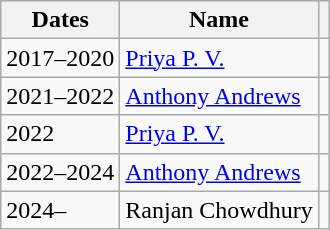<table class="wikitable">
<tr>
<th>Dates</th>
<th>Name</th>
<th></th>
</tr>
<tr>
<td>2017–2020</td>
<td> <a href='#'>Priya P. V.</a></td>
<td></td>
</tr>
<tr>
<td>2021–2022</td>
<td> <a href='#'>Anthony Andrews</a></td>
<td></td>
</tr>
<tr>
<td>2022</td>
<td> <a href='#'>Priya P. V.</a></td>
<td></td>
</tr>
<tr>
<td>2022–2024</td>
<td> <a href='#'>Anthony Andrews</a></td>
<td></td>
</tr>
<tr>
<td>2024–</td>
<td> Ranjan Chowdhury</td>
<td></td>
</tr>
</table>
